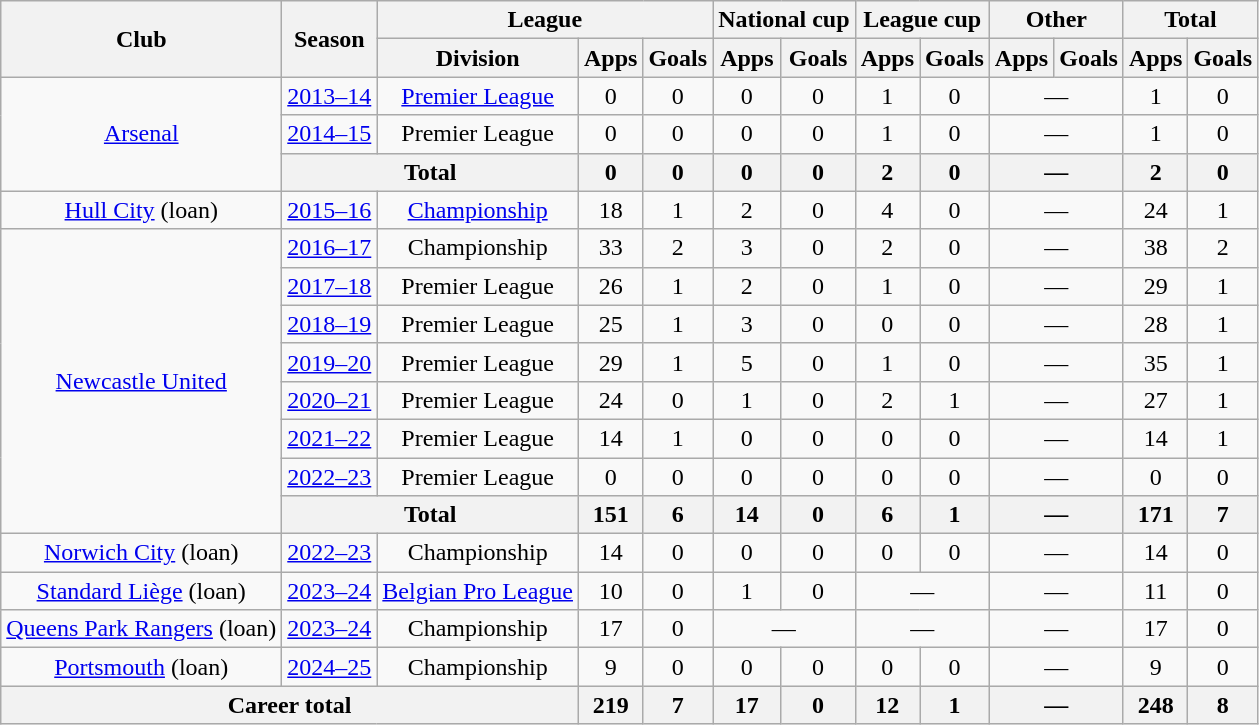<table class="wikitable" style="text-align:center">
<tr>
<th rowspan="2">Club</th>
<th rowspan="2">Season</th>
<th colspan="3">League</th>
<th colspan="2">National cup</th>
<th colspan="2">League cup</th>
<th colspan="2">Other</th>
<th colspan="2">Total</th>
</tr>
<tr>
<th>Division</th>
<th>Apps</th>
<th>Goals</th>
<th>Apps</th>
<th>Goals</th>
<th>Apps</th>
<th>Goals</th>
<th>Apps</th>
<th>Goals</th>
<th>Apps</th>
<th>Goals</th>
</tr>
<tr>
<td rowspan="3"><a href='#'>Arsenal</a></td>
<td><a href='#'>2013–14</a></td>
<td><a href='#'>Premier League</a></td>
<td>0</td>
<td>0</td>
<td>0</td>
<td>0</td>
<td>1</td>
<td>0</td>
<td colspan="2">—</td>
<td>1</td>
<td>0</td>
</tr>
<tr>
<td><a href='#'>2014–15</a></td>
<td>Premier League</td>
<td>0</td>
<td>0</td>
<td>0</td>
<td>0</td>
<td>1</td>
<td>0</td>
<td colspan="2">—</td>
<td>1</td>
<td>0</td>
</tr>
<tr>
<th colspan="2">Total</th>
<th>0</th>
<th>0</th>
<th>0</th>
<th>0</th>
<th>2</th>
<th>0</th>
<th colspan="2">—</th>
<th>2</th>
<th>0</th>
</tr>
<tr>
<td><a href='#'>Hull City</a> (loan)</td>
<td><a href='#'>2015–16</a></td>
<td><a href='#'>Championship</a></td>
<td>18</td>
<td>1</td>
<td>2</td>
<td>0</td>
<td>4</td>
<td>0</td>
<td colspan="2">—</td>
<td>24</td>
<td>1</td>
</tr>
<tr>
<td rowspan="8"><a href='#'>Newcastle United</a></td>
<td><a href='#'>2016–17</a></td>
<td>Championship</td>
<td>33</td>
<td>2</td>
<td>3</td>
<td>0</td>
<td>2</td>
<td>0</td>
<td colspan="2">—</td>
<td>38</td>
<td>2</td>
</tr>
<tr>
<td><a href='#'>2017–18</a></td>
<td>Premier League</td>
<td>26</td>
<td>1</td>
<td>2</td>
<td>0</td>
<td>1</td>
<td>0</td>
<td colspan="2">—</td>
<td>29</td>
<td>1</td>
</tr>
<tr>
<td><a href='#'>2018–19</a></td>
<td>Premier League</td>
<td>25</td>
<td>1</td>
<td>3</td>
<td>0</td>
<td>0</td>
<td>0</td>
<td colspan="2">—</td>
<td>28</td>
<td>1</td>
</tr>
<tr>
<td><a href='#'>2019–20</a></td>
<td>Premier League</td>
<td>29</td>
<td>1</td>
<td>5</td>
<td>0</td>
<td>1</td>
<td>0</td>
<td colspan="2">—</td>
<td>35</td>
<td>1</td>
</tr>
<tr>
<td><a href='#'>2020–21</a></td>
<td>Premier League</td>
<td>24</td>
<td>0</td>
<td>1</td>
<td>0</td>
<td>2</td>
<td>1</td>
<td colspan="2">—</td>
<td>27</td>
<td>1</td>
</tr>
<tr>
<td><a href='#'>2021–22</a></td>
<td>Premier League</td>
<td>14</td>
<td>1</td>
<td>0</td>
<td>0</td>
<td>0</td>
<td>0</td>
<td colspan="2">—</td>
<td>14</td>
<td>1</td>
</tr>
<tr>
<td><a href='#'>2022–23</a></td>
<td>Premier League</td>
<td>0</td>
<td>0</td>
<td>0</td>
<td>0</td>
<td>0</td>
<td>0</td>
<td colspan="2">—</td>
<td>0</td>
<td>0</td>
</tr>
<tr>
<th colspan="2">Total</th>
<th>151</th>
<th>6</th>
<th>14</th>
<th>0</th>
<th>6</th>
<th>1</th>
<th colspan="2">—</th>
<th>171</th>
<th>7</th>
</tr>
<tr>
<td><a href='#'>Norwich City</a> (loan)</td>
<td><a href='#'>2022–23</a></td>
<td>Championship</td>
<td>14</td>
<td>0</td>
<td>0</td>
<td>0</td>
<td>0</td>
<td>0</td>
<td colspan="2">—</td>
<td>14</td>
<td>0</td>
</tr>
<tr>
<td><a href='#'>Standard Liège</a> (loan)</td>
<td><a href='#'>2023–24</a></td>
<td><a href='#'>Belgian Pro League</a></td>
<td>10</td>
<td>0</td>
<td>1</td>
<td>0</td>
<td colspan="2">—</td>
<td colspan="2">—</td>
<td>11</td>
<td>0</td>
</tr>
<tr>
<td><a href='#'>Queens Park Rangers</a> (loan)</td>
<td><a href='#'>2023–24</a></td>
<td>Championship</td>
<td>17</td>
<td>0</td>
<td colspan="2">—</td>
<td colspan="2">—</td>
<td colspan="2">—</td>
<td>17</td>
<td>0</td>
</tr>
<tr>
<td><a href='#'>Portsmouth</a> (loan)</td>
<td><a href='#'>2024–25</a></td>
<td>Championship</td>
<td>9</td>
<td>0</td>
<td>0</td>
<td>0</td>
<td>0</td>
<td>0</td>
<td colspan="2">—</td>
<td>9</td>
<td>0</td>
</tr>
<tr>
<th colspan="3">Career total</th>
<th>219</th>
<th>7</th>
<th>17</th>
<th>0</th>
<th>12</th>
<th>1</th>
<th colspan="2">—</th>
<th>248</th>
<th>8</th>
</tr>
</table>
